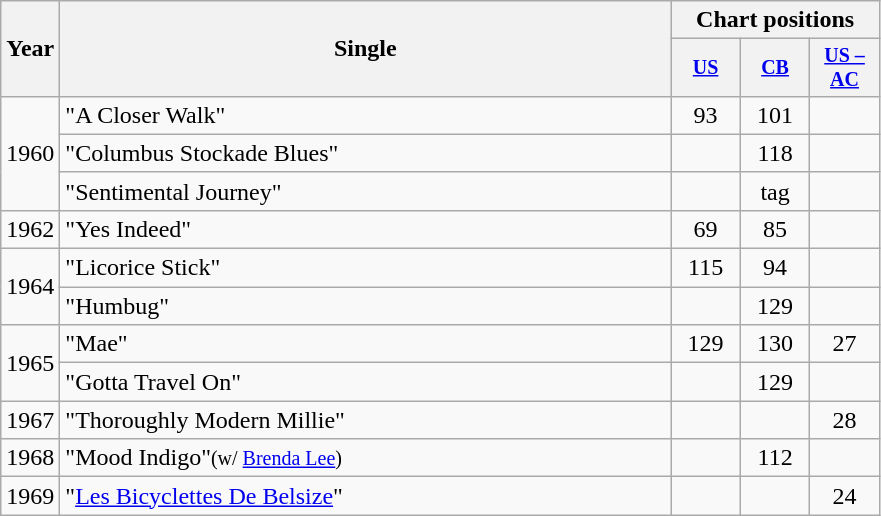<table class="wikitable" style="text-align:center;">
<tr>
<th rowspan="2">Year</th>
<th style="width:400px;" rowspan="2">Single</th>
<th colspan="3">Chart positions</th>
</tr>
<tr style="font-size:smaller;">
<th style="width:40px;"><a href='#'>US</a></th>
<th style="width:40px;"><a href='#'>CB</a></th>
<th style="width:40px;"><a href='#'>US – AC</a></th>
</tr>
<tr>
<td rowspan="3">1960</td>
<td style="text-align:left;">"A Closer Walk"</td>
<td>93</td>
<td>101</td>
<td></td>
</tr>
<tr>
<td style="text-align:left;">"Columbus Stockade Blues"</td>
<td></td>
<td>118</td>
<td></td>
</tr>
<tr>
<td style="text-align:left;">"Sentimental Journey"</td>
<td></td>
<td>tag</td>
<td></td>
</tr>
<tr>
<td>1962</td>
<td style="text-align:left;">"Yes Indeed"</td>
<td>69</td>
<td>85</td>
<td></td>
</tr>
<tr>
<td rowspan="2">1964</td>
<td style="text-align:left;">"Licorice Stick"</td>
<td>115</td>
<td>94</td>
<td></td>
</tr>
<tr>
<td style="text-align:left;">"Humbug"</td>
<td></td>
<td>129</td>
<td></td>
</tr>
<tr>
<td rowspan="2">1965</td>
<td style="text-align:left;">"Mae"</td>
<td>129</td>
<td>130</td>
<td>27</td>
</tr>
<tr>
<td style="text-align:left;">"Gotta Travel On"</td>
<td></td>
<td>129</td>
<td></td>
</tr>
<tr>
<td>1967</td>
<td style="text-align:left;">"Thoroughly Modern Millie"</td>
<td></td>
<td></td>
<td>28</td>
</tr>
<tr>
<td>1968</td>
<td style="text-align:left;">"Mood Indigo"<small>(w/ <a href='#'>Brenda Lee</a>)</small></td>
<td></td>
<td>112</td>
<td></td>
</tr>
<tr>
<td>1969</td>
<td style="text-align:left;">"<a href='#'>Les Bicyclettes De Belsize</a>"</td>
<td></td>
<td></td>
<td>24</td>
</tr>
</table>
